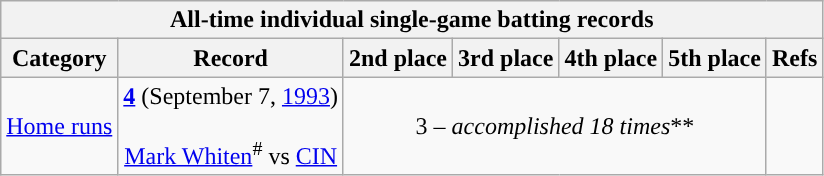<table class="wikitable unsortable" style="text-align:center">
<tr>
<th colspan=7><strong>All-time individual single-game batting records</strong></th>
</tr>
<tr>
<th scope="col">Category</th>
<th scope="col">Record</th>
<th scope="col">2nd place</th>
<th scope="col">3rd place</th>
<th scope="col">4th place</th>
<th scope="col">5th place</th>
<th scope="col">Refs</th>
</tr>
<tr>
<td><a href='#'>Home runs</a></td>
<td><strong><a href='#'>4</a></strong> (September 7, <a href='#'>1993</a>)<br><br><a href='#'>Mark Whiten</a><sup>#</sup> vs <a href='#'>CIN</a><br></td>
<td colspan="4" style="text-align: center;">3 – <em>accomplished 18 times</em>**</td>
<td></td>
</tr>
</table>
